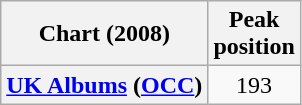<table class="wikitable plainrowheaders" style="text-align:center">
<tr>
<th>Chart (2008)</th>
<th>Peak<br>position</th>
</tr>
<tr>
<th scope="row"><a href='#'>UK Albums</a> (<a href='#'>OCC</a>)</th>
<td>193</td>
</tr>
</table>
